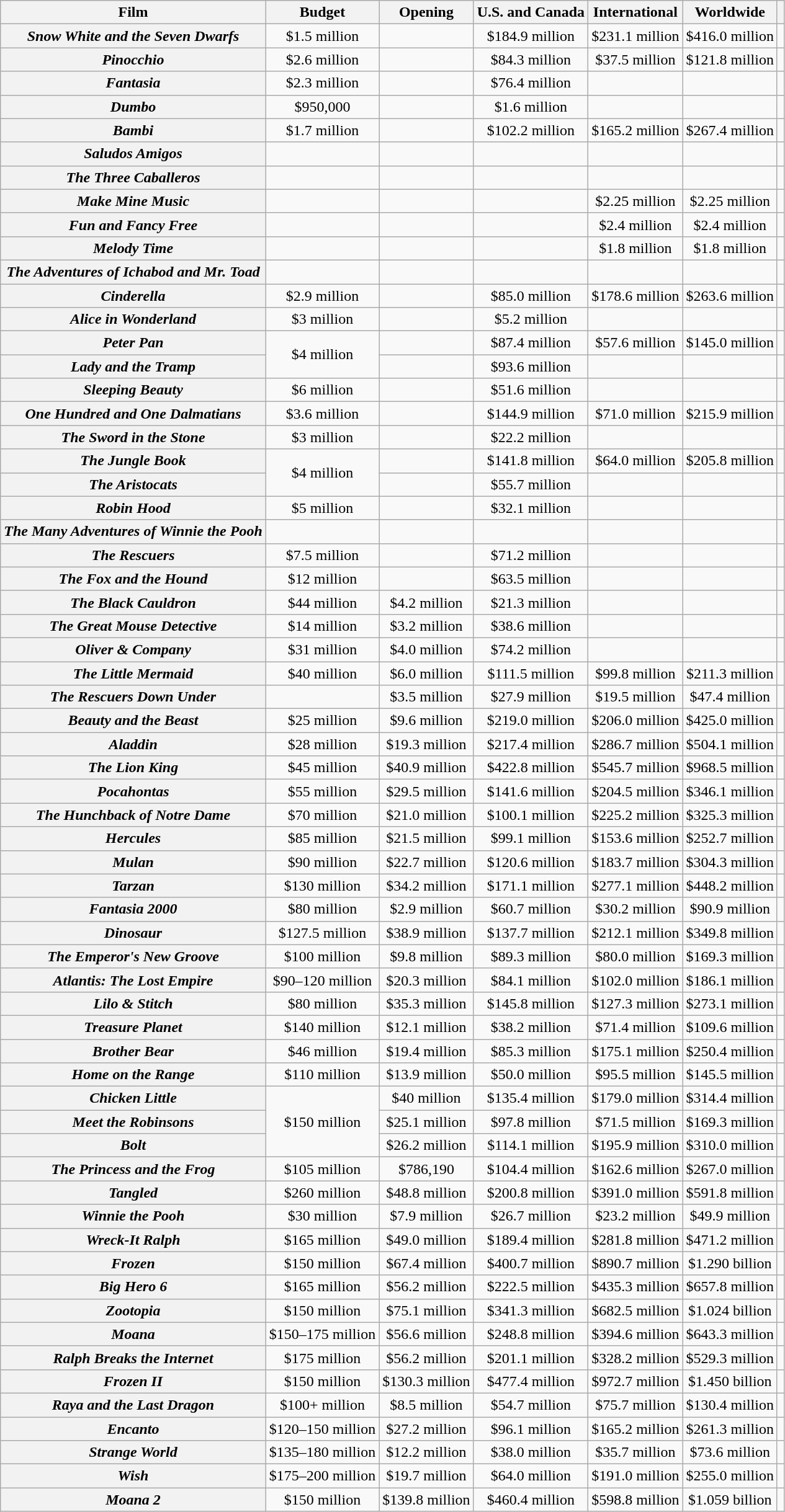<table class="wikitable plainrowheaders sortable" style="text-align: center;">
<tr>
<th scope="col">Film</th>
<th scope="col">Budget</th>
<th scope="col" data-sort-type="currency">Opening</th>
<th scope="col" data-sort-type="currency">U.S. and Canada</th>
<th scope="col" data-sort-type="currency">International</th>
<th scope="col" data-sort-type="currency">Worldwide</th>
<th scope="col" class="unsortable"></th>
</tr>
<tr>
<th scope="row"><em>Snow White and the Seven Dwarfs</em></th>
<td>$1.5 million</td>
<td></td>
<td>$184.9 million</td>
<td>$231.1 million</td>
<td>$416.0 million</td>
<td></td>
</tr>
<tr>
<th scope="row"><em>Pinocchio</em></th>
<td>$2.6 million</td>
<td></td>
<td>$84.3 million</td>
<td>$37.5 million</td>
<td>$121.8 million</td>
<td></td>
</tr>
<tr>
<th scope="row"><em>Fantasia</em></th>
<td>$2.3 million</td>
<td></td>
<td>$76.4 million</td>
<td></td>
<td></td>
<td></td>
</tr>
<tr>
<th scope="row"><em>Dumbo</em></th>
<td style="data-sort-value="$0.95 million">$950,000</td>
<td></td>
<td>$1.6 million</td>
<td></td>
<td></td>
<td></td>
</tr>
<tr>
<th scope="row"><em>Bambi</em></th>
<td>$1.7 million</td>
<td></td>
<td>$102.2 million</td>
<td>$165.2 million</td>
<td>$267.4 million</td>
<td></td>
</tr>
<tr>
<th scope="row"><em>Saludos Amigos</em></th>
<td></td>
<td></td>
<td></td>
<td></td>
<td></td>
<td></td>
</tr>
<tr>
<th scope="row"><em>The Three Caballeros</em></th>
<td></td>
<td></td>
<td></td>
<td></td>
<td></td>
<td></td>
</tr>
<tr>
<th scope="row"><em>Make Mine Music</em></th>
<td></td>
<td></td>
<td></td>
<td>$2.25 million</td>
<td>$2.25 million</td>
<td></td>
</tr>
<tr>
<th scope="row"><em>Fun and Fancy Free</em></th>
<td></td>
<td></td>
<td></td>
<td>$2.4 million</td>
<td>$2.4 million</td>
<td></td>
</tr>
<tr>
<th scope="row"><em>Melody Time</em></th>
<td></td>
<td></td>
<td></td>
<td>$1.8 million</td>
<td>$1.8 million</td>
<td></td>
</tr>
<tr>
<th scope="row"><em>The Adventures of Ichabod and Mr. Toad</em></th>
<td></td>
<td></td>
<td></td>
<td></td>
<td></td>
<td></td>
</tr>
<tr>
<th scope="row"><em>Cinderella</em></th>
<td>$2.9 million</td>
<td></td>
<td>$85.0 million</td>
<td>$178.6 million</td>
<td>$263.6 million</td>
<td></td>
</tr>
<tr>
<th scope="row"><em>Alice in Wonderland</em></th>
<td>$3 million</td>
<td></td>
<td>$5.2 million</td>
<td></td>
<td></td>
<td></td>
</tr>
<tr>
<th scope="row"><em>Peter Pan</em></th>
<td rowspan="2">$4 million</td>
<td></td>
<td>$87.4 million</td>
<td>$57.6 million</td>
<td>$145.0 million</td>
<td></td>
</tr>
<tr>
<th scope="row"><em>Lady and the Tramp</em></th>
<td></td>
<td>$93.6 million</td>
<td></td>
<td></td>
<td></td>
</tr>
<tr>
<th scope="row"><em>Sleeping Beauty</em></th>
<td>$6 million</td>
<td></td>
<td>$51.6 million</td>
<td></td>
<td></td>
<td></td>
</tr>
<tr>
<th scope="row"><em>One Hundred and One Dalmatians</em></th>
<td>$3.6 million</td>
<td></td>
<td>$144.9 million</td>
<td>$71.0 million</td>
<td>$215.9 million</td>
<td></td>
</tr>
<tr>
<th scope="row"><em>The Sword in the Stone</em></th>
<td>$3 million</td>
<td></td>
<td>$22.2 million</td>
<td></td>
<td></td>
<td></td>
</tr>
<tr>
<th scope="row"><em>The Jungle Book</em></th>
<td rowspan="2">$4 million</td>
<td></td>
<td>$141.8 million</td>
<td>$64.0 million</td>
<td>$205.8 million</td>
<td></td>
</tr>
<tr>
<th scope="row"><em>The Aristocats</em></th>
<td></td>
<td>$55.7 million</td>
<td></td>
<td></td>
<td></td>
</tr>
<tr>
<th scope="row"><em>Robin Hood</em></th>
<td>$5 million</td>
<td></td>
<td>$32.1 million</td>
<td></td>
<td></td>
<td></td>
</tr>
<tr>
<th scope="row"><em>The Many Adventures of Winnie the Pooh</em></th>
<td></td>
<td></td>
<td></td>
<td></td>
<td></td>
<td></td>
</tr>
<tr>
<th scope="row"><em>The Rescuers</em></th>
<td>$7.5 million</td>
<td></td>
<td>$71.2 million</td>
<td></td>
<td></td>
<td></td>
</tr>
<tr>
<th scope="row"><em>The Fox and the Hound</em></th>
<td>$12 million</td>
<td></td>
<td>$63.5 million</td>
<td></td>
<td></td>
<td></td>
</tr>
<tr>
<th scope="row"><em>The Black Cauldron</em></th>
<td>$44 million</td>
<td>$4.2 million</td>
<td>$21.3 million</td>
<td></td>
<td></td>
<td></td>
</tr>
<tr>
<th scope="row"><em>The Great Mouse Detective</em></th>
<td>$14 million</td>
<td>$3.2 million</td>
<td>$38.6 million</td>
<td></td>
<td></td>
<td></td>
</tr>
<tr>
<th scope="row"><em>Oliver & Company</em></th>
<td>$31 million</td>
<td>$4.0 million</td>
<td>$74.2 million</td>
<td></td>
<td></td>
<td></td>
</tr>
<tr>
<th scope="row"><em>The Little Mermaid</em></th>
<td>$40 million</td>
<td>$6.0 million</td>
<td>$111.5 million</td>
<td>$99.8 million</td>
<td>$211.3 million</td>
<td></td>
</tr>
<tr>
<th scope="row"><em>The Rescuers Down Under</em></th>
<td></td>
<td>$3.5 million</td>
<td>$27.9 million</td>
<td>$19.5 million</td>
<td>$47.4 million</td>
<td></td>
</tr>
<tr>
<th scope="row"><em>Beauty and the Beast</em></th>
<td>$25 million</td>
<td>$9.6 million</td>
<td>$219.0 million</td>
<td>$206.0 million</td>
<td>$425.0 million</td>
<td></td>
</tr>
<tr>
<th scope="row"><em>Aladdin</em></th>
<td>$28 million</td>
<td>$19.3 million</td>
<td>$217.4 million</td>
<td>$286.7 million</td>
<td>$504.1 million</td>
<td></td>
</tr>
<tr>
<th scope="row"><em>The Lion King</em></th>
<td>$45 million</td>
<td>$40.9 million</td>
<td>$422.8 million</td>
<td>$545.7 million</td>
<td>$968.5 million</td>
<td></td>
</tr>
<tr>
<th scope="row"><em>Pocahontas</em></th>
<td>$55 million</td>
<td>$29.5 million</td>
<td>$141.6 million</td>
<td>$204.5 million</td>
<td>$346.1 million</td>
<td></td>
</tr>
<tr>
<th scope="row"><em>The Hunchback of Notre Dame</em></th>
<td>$70 million</td>
<td>$21.0 million</td>
<td>$100.1 million</td>
<td>$225.2 million</td>
<td>$325.3 million</td>
<td></td>
</tr>
<tr>
<th scope="row"><em>Hercules</em></th>
<td>$85 million</td>
<td>$21.5 million</td>
<td>$99.1 million</td>
<td>$153.6 million</td>
<td>$252.7 million</td>
<td></td>
</tr>
<tr>
<th scope="row"><em>Mulan</em></th>
<td>$90 million</td>
<td>$22.7 million</td>
<td>$120.6 million</td>
<td>$183.7 million</td>
<td>$304.3 million</td>
<td></td>
</tr>
<tr>
<th scope="row"><em>Tarzan</em></th>
<td>$130 million</td>
<td>$34.2 million</td>
<td>$171.1 million</td>
<td>$277.1 million</td>
<td>$448.2 million</td>
<td></td>
</tr>
<tr>
<th scope="row"><em>Fantasia 2000</em></th>
<td>$80 million</td>
<td>$2.9 million</td>
<td>$60.7 million</td>
<td>$30.2 million</td>
<td>$90.9 million</td>
<td></td>
</tr>
<tr>
<th scope="row"><em>Dinosaur</em></th>
<td>$127.5 million</td>
<td>$38.9 million</td>
<td>$137.7 million</td>
<td>$212.1 million</td>
<td>$349.8 million</td>
<td></td>
</tr>
<tr>
<th scope="row"><em>The Emperor's New Groove</em></th>
<td>$100 million</td>
<td>$9.8 million</td>
<td>$89.3 million</td>
<td>$80.0 million</td>
<td>$169.3 million</td>
<td></td>
</tr>
<tr>
<th scope="row"><em>Atlantis: The Lost Empire</em></th>
<td>$90–120 million</td>
<td>$20.3 million</td>
<td>$84.1 million</td>
<td>$102.0 million</td>
<td>$186.1 million</td>
<td></td>
</tr>
<tr>
<th scope="row"><em>Lilo & Stitch</em></th>
<td>$80 million</td>
<td>$35.3 million</td>
<td>$145.8 million</td>
<td>$127.3 million</td>
<td>$273.1 million</td>
<td></td>
</tr>
<tr>
<th scope="row"><em>Treasure Planet</em></th>
<td>$140 million</td>
<td>$12.1 million</td>
<td>$38.2 million</td>
<td>$71.4 million</td>
<td>$109.6 million</td>
<td></td>
</tr>
<tr>
<th scope="row"><em>Brother Bear</em></th>
<td>$46 million</td>
<td>$19.4 million</td>
<td>$85.3 million</td>
<td>$175.1 million</td>
<td>$250.4 million</td>
<td></td>
</tr>
<tr>
<th scope="row"><em>Home on the Range</em></th>
<td>$110 million</td>
<td>$13.9 million</td>
<td>$50.0 million</td>
<td>$95.5 million</td>
<td>$145.5 million</td>
<td></td>
</tr>
<tr>
<th scope="row"><em>Chicken Little</em></th>
<td rowspan="3">$150 million</td>
<td>$40 million</td>
<td>$135.4 million</td>
<td>$179.0 million</td>
<td>$314.4 million</td>
<td></td>
</tr>
<tr>
<th scope="row"><em>Meet the Robinsons</em></th>
<td>$25.1 million</td>
<td>$97.8 million</td>
<td>$71.5 million</td>
<td>$169.3 million</td>
<td></td>
</tr>
<tr>
<th scope="row"><em>Bolt</em></th>
<td>$26.2 million</td>
<td>$114.1 million</td>
<td>$195.9 million</td>
<td>$310.0 million</td>
<td></td>
</tr>
<tr>
<th scope="row"><em>The Princess and the Frog</em></th>
<td>$105 million</td>
<td>$786,190</td>
<td>$104.4 million</td>
<td>$162.6 million</td>
<td>$267.0 million</td>
<td></td>
</tr>
<tr>
<th scope="row"><em>Tangled</em></th>
<td>$260 million</td>
<td>$48.8 million</td>
<td>$200.8 million</td>
<td>$391.0 million</td>
<td>$591.8 million</td>
<td></td>
</tr>
<tr>
<th scope="row"><em>Winnie the Pooh</em></th>
<td>$30 million</td>
<td>$7.9 million</td>
<td>$26.7 million</td>
<td>$23.2 million</td>
<td>$49.9 million</td>
<td></td>
</tr>
<tr>
<th scope="row"><em>Wreck-It Ralph</em></th>
<td>$165 million</td>
<td>$49.0 million</td>
<td>$189.4 million</td>
<td>$281.8 million</td>
<td>$471.2 million</td>
<td></td>
</tr>
<tr>
<th scope="row"><em>Frozen</em></th>
<td>$150 million</td>
<td>$67.4 million</td>
<td>$400.7 million</td>
<td>$890.7 million</td>
<td style="data-sort-value="$1290 million">$1.290 billion</td>
<td></td>
</tr>
<tr>
<th scope="row"><em>Big Hero 6</em></th>
<td>$165 million</td>
<td>$56.2 million</td>
<td>$222.5 million</td>
<td>$435.3 million</td>
<td>$657.8 million</td>
<td></td>
</tr>
<tr>
<th scope="row"><em>Zootopia</em></th>
<td>$150 million</td>
<td>$75.1 million</td>
<td>$341.3 million</td>
<td>$682.5 million</td>
<td>$1.024 billion</td>
<td></td>
</tr>
<tr>
<th scope="row"><em>Moana</em></th>
<td>$150–175 million</td>
<td>$56.6 million</td>
<td>$248.8 million</td>
<td>$394.6 million</td>
<td>$643.3 million</td>
<td></td>
</tr>
<tr>
<th scope="row"><em>Ralph Breaks the Internet</em></th>
<td>$175 million</td>
<td>$56.2 million</td>
<td>$201.1 million</td>
<td>$328.2 million</td>
<td>$529.3 million</td>
<td></td>
</tr>
<tr>
<th scope="row"><em>Frozen II</em></th>
<td>$150 million</td>
<td>$130.3 million</td>
<td>$477.4 million</td>
<td>$972.7 million</td>
<td>$1.450 billion</td>
<td></td>
</tr>
<tr>
<th scope="row"><em>Raya and the Last Dragon</em></th>
<td>$100+ million</td>
<td>$8.5 million</td>
<td>$54.7 million</td>
<td>$75.7 million</td>
<td>$130.4 million</td>
<td></td>
</tr>
<tr>
<th scope="row"><em>Encanto</em></th>
<td>$120–150 million</td>
<td>$27.2 million</td>
<td>$96.1 million</td>
<td>$165.2 million</td>
<td>$261.3 million</td>
<td></td>
</tr>
<tr>
<th scope="row"><em>Strange World</em></th>
<td>$135–180 million</td>
<td>$12.2 million</td>
<td>$38.0 million</td>
<td>$35.7 million</td>
<td>$73.6 million</td>
<td></td>
</tr>
<tr>
<th scope="row"><em>Wish</em></th>
<td>$175–200 million</td>
<td>$19.7 million</td>
<td>$64.0 million</td>
<td>$191.0 million</td>
<td>$255.0 million</td>
<td></td>
</tr>
<tr>
<th scope="row"><em>Moana 2</em></th>
<td>$150 million</td>
<td>$139.8 million</td>
<td>$460.4 million</td>
<td>$598.8 million</td>
<td>$1.059 billion</td>
<td></td>
</tr>
</table>
